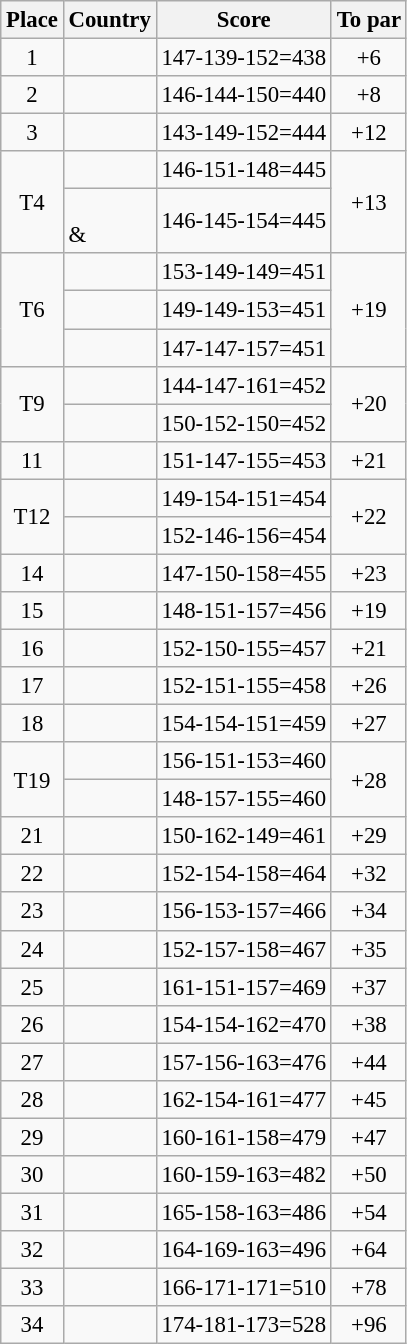<table class="wikitable" style="font-size:95%;">
<tr>
<th>Place</th>
<th>Country</th>
<th>Score</th>
<th>To par</th>
</tr>
<tr>
<td align=center>1</td>
<td></td>
<td>147-139-152=438</td>
<td align=center>+6</td>
</tr>
<tr>
<td align=center>2</td>
<td></td>
<td>146-144-150=440</td>
<td align=center>+8</td>
</tr>
<tr>
<td align=center>3</td>
<td></td>
<td>143-149-152=444</td>
<td align=center>+12</td>
</tr>
<tr>
<td rowspan=2 align=center>T4</td>
<td></td>
<td>146-151-148=445</td>
<td rowspan=2 align=center>+13</td>
</tr>
<tr>
<td><br>& </td>
<td>146-145-154=445</td>
</tr>
<tr>
<td rowspan=3 align=center>T6</td>
<td></td>
<td>153-149-149=451</td>
<td rowspan=3 align=center>+19</td>
</tr>
<tr>
<td></td>
<td>149-149-153=451</td>
</tr>
<tr>
<td></td>
<td>147-147-157=451</td>
</tr>
<tr>
<td rowspan=2 align=center>T9</td>
<td></td>
<td>144-147-161=452</td>
<td rowspan=2 align=center>+20</td>
</tr>
<tr>
<td></td>
<td>150-152-150=452</td>
</tr>
<tr>
<td align=center>11</td>
<td></td>
<td>151-147-155=453</td>
<td align=center>+21</td>
</tr>
<tr>
<td rowspan=2 align=center>T12</td>
<td></td>
<td>149-154-151=454</td>
<td rowspan=2 align=center>+22</td>
</tr>
<tr>
<td></td>
<td>152-146-156=454</td>
</tr>
<tr>
<td align=center>14</td>
<td></td>
<td>147-150-158=455</td>
<td align=center>+23</td>
</tr>
<tr>
<td align=center>15</td>
<td></td>
<td>148-151-157=456</td>
<td align=center>+19</td>
</tr>
<tr>
<td align=center>16</td>
<td></td>
<td>152-150-155=457</td>
<td align=center>+21</td>
</tr>
<tr>
<td align=center>17</td>
<td></td>
<td>152-151-155=458</td>
<td align=center>+26</td>
</tr>
<tr>
<td align=center>18</td>
<td></td>
<td>154-154-151=459</td>
<td align=center>+27</td>
</tr>
<tr>
<td rowspan=2 align=center>T19</td>
<td></td>
<td>156-151-153=460</td>
<td rowspan=2 align=center>+28</td>
</tr>
<tr>
<td></td>
<td>148-157-155=460</td>
</tr>
<tr>
<td align=center>21</td>
<td></td>
<td>150-162-149=461</td>
<td align=center>+29</td>
</tr>
<tr>
<td align=center>22</td>
<td></td>
<td>152-154-158=464</td>
<td align=center>+32</td>
</tr>
<tr>
<td align=center>23</td>
<td></td>
<td>156-153-157=466</td>
<td align=center>+34</td>
</tr>
<tr>
<td align=center>24</td>
<td></td>
<td>152-157-158=467</td>
<td align=center>+35</td>
</tr>
<tr>
<td align=center>25</td>
<td></td>
<td>161-151-157=469</td>
<td align=center>+37</td>
</tr>
<tr>
<td align=center>26</td>
<td></td>
<td>154-154-162=470</td>
<td align=center>+38</td>
</tr>
<tr>
<td align=center>27</td>
<td></td>
<td>157-156-163=476</td>
<td align=center>+44</td>
</tr>
<tr>
<td align=center>28</td>
<td></td>
<td>162-154-161=477</td>
<td align=center>+45</td>
</tr>
<tr>
<td align=center>29</td>
<td></td>
<td>160-161-158=479</td>
<td align=center>+47</td>
</tr>
<tr>
<td align=center>30</td>
<td></td>
<td>160-159-163=482</td>
<td align=center>+50</td>
</tr>
<tr>
<td align=center>31</td>
<td></td>
<td>165-158-163=486</td>
<td align=center>+54</td>
</tr>
<tr>
<td align=center>32</td>
<td></td>
<td>164-169-163=496</td>
<td align=center>+64</td>
</tr>
<tr>
<td align=center>33</td>
<td></td>
<td>166-171-171=510</td>
<td align=center>+78</td>
</tr>
<tr>
<td align=center>34</td>
<td></td>
<td>174-181-173=528</td>
<td align=center>+96</td>
</tr>
</table>
